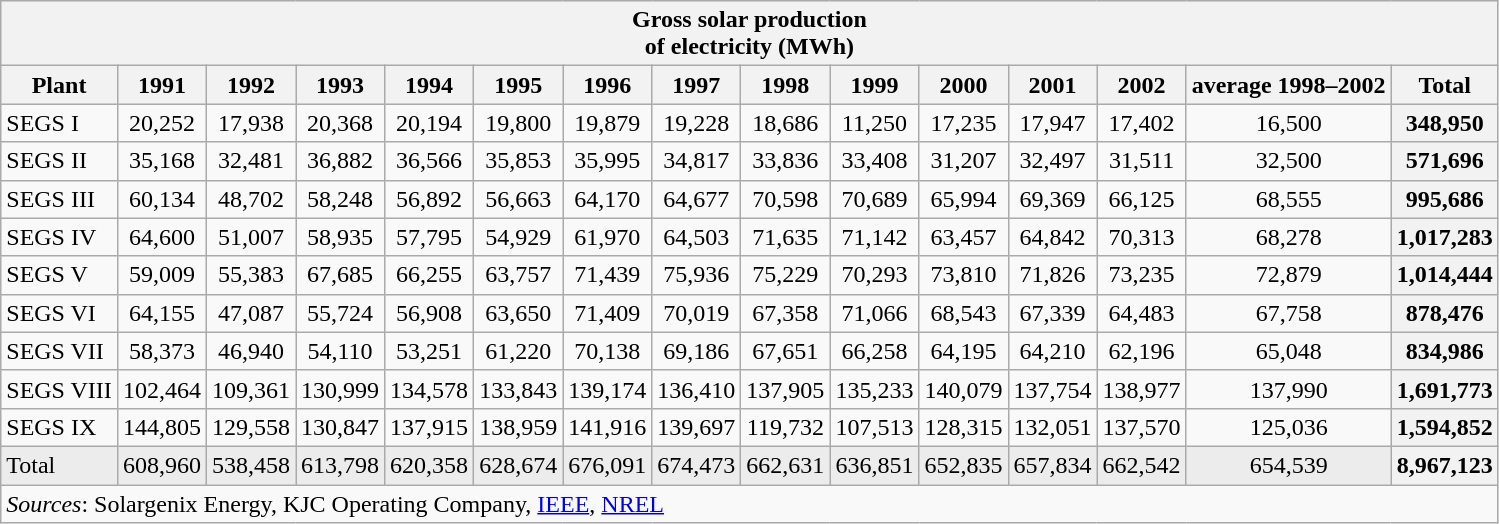<table class="wikitable" style="text-align: center;">
<tr bgcolor="#ececec">
<th colspan="15">Gross solar production <br>of electricity (MWh)</th>
</tr>
<tr bgcolor="#ececec">
<th>Plant</th>
<th>1991</th>
<th>1992</th>
<th>1993</th>
<th>1994</th>
<th>1995</th>
<th>1996</th>
<th>1997</th>
<th>1998</th>
<th>1999</th>
<th>2000</th>
<th>2001</th>
<th>2002</th>
<th>average 1998–2002</th>
<th>Total</th>
</tr>
<tr>
<td align="left">SEGS I</td>
<td>20,252</td>
<td>17,938</td>
<td>20,368</td>
<td>20,194</td>
<td>19,800</td>
<td>19,879</td>
<td>19,228</td>
<td>18,686</td>
<td>11,250</td>
<td>17,235</td>
<td>17,947</td>
<td>17,402</td>
<td>16,500</td>
<th>348,950</th>
</tr>
<tr>
<td align="left">SEGS II</td>
<td>35,168</td>
<td>32,481</td>
<td>36,882</td>
<td>36,566</td>
<td>35,853</td>
<td>35,995</td>
<td>34,817</td>
<td>33,836</td>
<td>33,408</td>
<td>31,207</td>
<td>32,497</td>
<td>31,511</td>
<td>32,500</td>
<th>571,696</th>
</tr>
<tr>
<td align="left">SEGS III</td>
<td>60,134</td>
<td>48,702</td>
<td>58,248</td>
<td>56,892</td>
<td>56,663</td>
<td>64,170</td>
<td>64,677</td>
<td>70,598</td>
<td>70,689</td>
<td>65,994</td>
<td>69,369</td>
<td>66,125</td>
<td>68,555</td>
<th>995,686</th>
</tr>
<tr>
<td align="left">SEGS IV</td>
<td>64,600</td>
<td>51,007</td>
<td>58,935</td>
<td>57,795</td>
<td>54,929</td>
<td>61,970</td>
<td>64,503</td>
<td>71,635</td>
<td>71,142</td>
<td>63,457</td>
<td>64,842</td>
<td>70,313</td>
<td>68,278</td>
<th>1,017,283</th>
</tr>
<tr>
<td align="left">SEGS V</td>
<td>59,009</td>
<td>55,383</td>
<td>67,685</td>
<td>66,255</td>
<td>63,757</td>
<td>71,439</td>
<td>75,936</td>
<td>75,229</td>
<td>70,293</td>
<td>73,810</td>
<td>71,826</td>
<td>73,235</td>
<td>72,879</td>
<th>1,014,444</th>
</tr>
<tr>
<td align="left">SEGS VI</td>
<td>64,155</td>
<td>47,087</td>
<td>55,724</td>
<td>56,908</td>
<td>63,650</td>
<td>71,409</td>
<td>70,019</td>
<td>67,358</td>
<td>71,066</td>
<td>68,543</td>
<td>67,339</td>
<td>64,483</td>
<td>67,758</td>
<th>878,476</th>
</tr>
<tr>
<td align="left">SEGS VII</td>
<td>58,373</td>
<td>46,940</td>
<td>54,110</td>
<td>53,251</td>
<td>61,220</td>
<td>70,138</td>
<td>69,186</td>
<td>67,651</td>
<td>66,258</td>
<td>64,195</td>
<td>64,210</td>
<td>62,196</td>
<td>65,048</td>
<th>834,986</th>
</tr>
<tr>
<td align="left">SEGS VIII</td>
<td>102,464</td>
<td>109,361</td>
<td>130,999</td>
<td>134,578</td>
<td>133,843</td>
<td>139,174</td>
<td>136,410</td>
<td>137,905</td>
<td>135,233</td>
<td>140,079</td>
<td>137,754</td>
<td>138,977</td>
<td>137,990</td>
<th>1,691,773</th>
</tr>
<tr>
<td align="left">SEGS IX</td>
<td>144,805</td>
<td>129,558</td>
<td>130,847</td>
<td>137,915</td>
<td>138,959</td>
<td>141,916</td>
<td>139,697</td>
<td>119,732</td>
<td>107,513</td>
<td>128,315</td>
<td>132,051</td>
<td>137,570</td>
<td>125,036</td>
<th>1,594,852</th>
</tr>
<tr bgcolor="#ececec">
<td align="left">Total</td>
<td>608,960</td>
<td>538,458</td>
<td>613,798</td>
<td>620,358</td>
<td>628,674</td>
<td>676,091</td>
<td>674,473</td>
<td>662,631</td>
<td>636,851</td>
<td>652,835</td>
<td>657,834</td>
<td>662,542</td>
<td>654,539</td>
<th>8,967,123</th>
</tr>
<tr>
<td colspan="15" align="left"><em>Sources</em>: Solargenix Energy, KJC Operating Company, <a href='#'>IEEE</a>, <a href='#'>NREL</a></td>
</tr>
</table>
